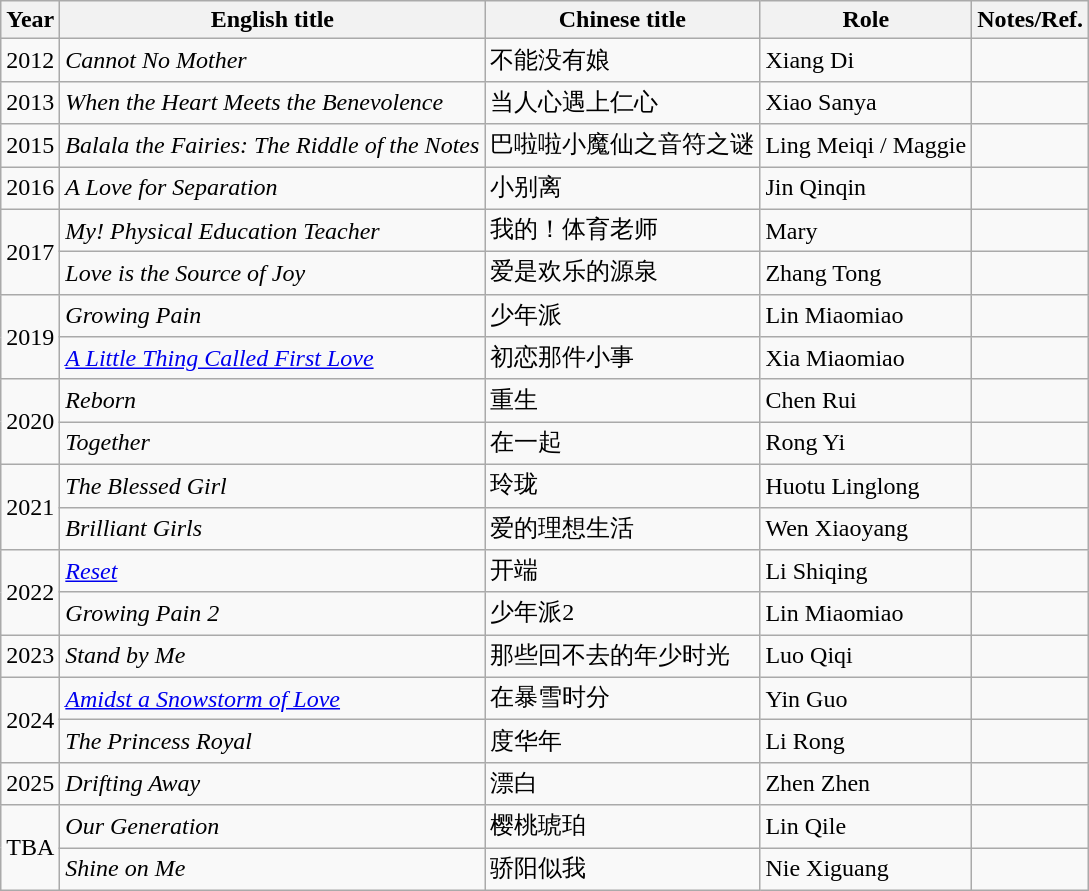<table class="wikitable sortable">
<tr>
<th>Year</th>
<th>English title</th>
<th>Chinese title</th>
<th>Role</th>
<th class="unsortable">Notes/Ref.</th>
</tr>
<tr>
<td>2012</td>
<td><em>Cannot No Mother</em></td>
<td>不能没有娘</td>
<td>Xiang Di</td>
<td></td>
</tr>
<tr>
<td>2013</td>
<td><em>When the Heart Meets the Benevolence</em></td>
<td>当人心遇上仁心</td>
<td>Xiao Sanya</td>
<td></td>
</tr>
<tr>
<td>2015</td>
<td><em>Balala the Fairies: The Riddle of the Notes</em></td>
<td>巴啦啦小魔仙之音符之谜</td>
<td>Ling Meiqi / Maggie</td>
<td></td>
</tr>
<tr>
<td>2016</td>
<td><em>A Love for Separation</em></td>
<td>小别离</td>
<td>Jin Qinqin</td>
<td></td>
</tr>
<tr>
<td rowspan=2>2017</td>
<td><em>My! Physical Education Teacher</em></td>
<td>我的！体育老师</td>
<td>Mary</td>
<td></td>
</tr>
<tr>
<td><em>Love is the Source of Joy</em></td>
<td>爱是欢乐的源泉</td>
<td>Zhang Tong</td>
<td></td>
</tr>
<tr>
<td rowspan="2">2019</td>
<td><em>Growing Pain</em></td>
<td>少年派</td>
<td>Lin Miaomiao</td>
<td></td>
</tr>
<tr>
<td><em><a href='#'>A Little Thing Called First Love</a></em></td>
<td>初恋那件小事</td>
<td>Xia Miaomiao</td>
<td></td>
</tr>
<tr>
<td rowspan="2">2020</td>
<td><em>Reborn</em></td>
<td>重生</td>
<td>Chen Rui</td>
<td></td>
</tr>
<tr>
<td><em>Together</em></td>
<td>在一起</td>
<td>Rong Yi</td>
<td></td>
</tr>
<tr>
<td rowspan="2">2021</td>
<td><em>The Blessed Girl</em></td>
<td>玲珑</td>
<td>Huotu Linglong</td>
<td></td>
</tr>
<tr>
<td><em>Brilliant Girls</em></td>
<td>爱的理想生活</td>
<td>Wen Xiaoyang</td>
<td></td>
</tr>
<tr>
<td rowspan=2>2022</td>
<td><em><a href='#'>Reset</a></em></td>
<td>开端</td>
<td>Li Shiqing</td>
<td></td>
</tr>
<tr>
<td><em>Growing Pain 2</em></td>
<td>少年派2</td>
<td>Lin Miaomiao</td>
<td></td>
</tr>
<tr>
<td>2023</td>
<td><em>Stand by Me</em></td>
<td>那些回不去的年少时光</td>
<td>Luo Qiqi</td>
<td></td>
</tr>
<tr>
<td rowspan="2">2024</td>
<td><em><a href='#'>Amidst a Snowstorm of Love</a></em></td>
<td>在暴雪时分</td>
<td>Yin Guo</td>
<td></td>
</tr>
<tr>
<td><em>The Princess Royal</em></td>
<td>度华年</td>
<td>Li Rong</td>
<td></td>
</tr>
<tr>
<td>2025</td>
<td><em>Drifting Away</em></td>
<td>漂白</td>
<td>Zhen Zhen</td>
<td></td>
</tr>
<tr>
<td rowspan="2">TBA</td>
<td><em>Our Generation</em></td>
<td>樱桃琥珀</td>
<td>Lin Qile</td>
<td></td>
</tr>
<tr>
<td><em>Shine on Me</em></td>
<td>骄阳似我</td>
<td>Nie Xiguang</td>
<td></td>
</tr>
</table>
